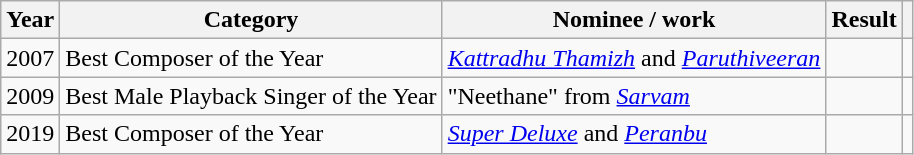<table class="wikitable">
<tr>
<th>Year</th>
<th>Category</th>
<th>Nominee / work</th>
<th>Result</th>
<th></th>
</tr>
<tr>
<td>2007</td>
<td>Best Composer of the Year</td>
<td><em><a href='#'>Kattradhu Thamizh</a></em> and <em><a href='#'>Paruthiveeran</a></em></td>
<td></td>
<td></td>
</tr>
<tr>
<td>2009</td>
<td>Best Male Playback Singer of the Year</td>
<td>"Neethane" from <em><a href='#'>Sarvam</a></em></td>
<td></td>
<td></td>
</tr>
<tr>
<td>2019</td>
<td>Best Composer of the Year</td>
<td><em><a href='#'>Super Deluxe</a></em> and <em><a href='#'>Peranbu</a></em></td>
<td></td>
<td></td>
</tr>
</table>
